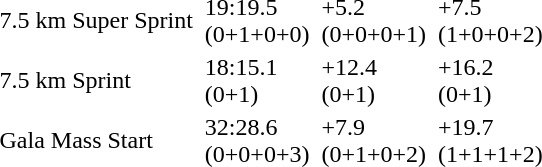<table>
<tr>
<td>7.5 km Super Sprint<br><em></em></td>
<td></td>
<td>19:19.5<br>(0+1+0+0)</td>
<td></td>
<td>+5.2<br>(0+0+0+1)</td>
<td></td>
<td>+7.5<br>(1+0+0+2)</td>
</tr>
<tr>
<td>7.5 km Sprint<br><em></em></td>
<td></td>
<td>18:15.1<br>(0+1)</td>
<td></td>
<td>+12.4<br>(0+1)</td>
<td></td>
<td>+16.2<br>(0+1)</td>
</tr>
<tr>
<td>Gala Mass Start<br><em></em></td>
<td></td>
<td>32:28.6<br>(0+0+0+3)</td>
<td></td>
<td>+7.9<br>(0+1+0+2)</td>
<td></td>
<td>+19.7<br>(1+1+1+2)</td>
</tr>
</table>
